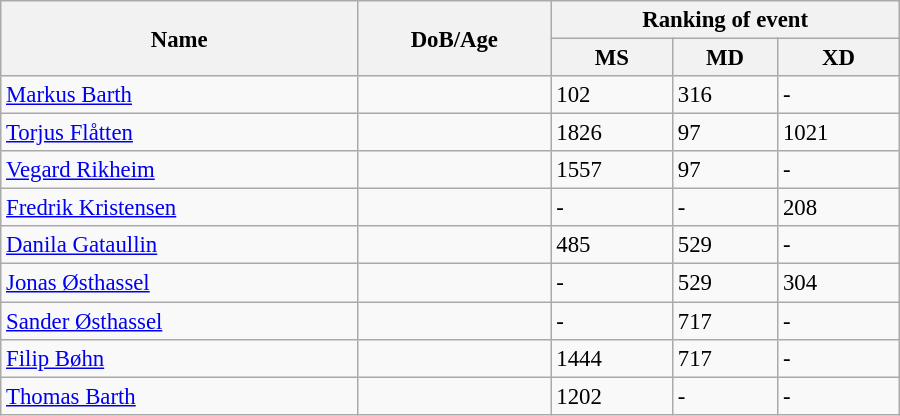<table class="wikitable" style="width:600px; font-size:95%;">
<tr>
<th rowspan="2" align="left">Name</th>
<th rowspan="2" align="left">DoB/Age</th>
<th colspan="3" align="center">Ranking of event</th>
</tr>
<tr>
<th align="center">MS</th>
<th>MD</th>
<th align="center">XD</th>
</tr>
<tr>
<td><a href='#'>Markus Barth</a></td>
<td></td>
<td>102</td>
<td>316</td>
<td>-</td>
</tr>
<tr>
<td><a href='#'>Torjus Flåtten</a></td>
<td></td>
<td>1826</td>
<td>97</td>
<td>1021</td>
</tr>
<tr>
<td><a href='#'>Vegard Rikheim</a></td>
<td></td>
<td>1557</td>
<td>97</td>
<td>-</td>
</tr>
<tr>
<td><a href='#'>Fredrik Kristensen</a></td>
<td></td>
<td>-</td>
<td>-</td>
<td>208</td>
</tr>
<tr>
<td><a href='#'>Danila Gataullin</a></td>
<td></td>
<td>485</td>
<td>529</td>
<td>-</td>
</tr>
<tr>
<td><a href='#'>Jonas Østhassel</a></td>
<td></td>
<td>-</td>
<td>529</td>
<td>304</td>
</tr>
<tr>
<td><a href='#'>Sander Østhassel</a></td>
<td></td>
<td>-</td>
<td>717</td>
<td>-</td>
</tr>
<tr>
<td><a href='#'>Filip Bøhn</a></td>
<td></td>
<td>1444</td>
<td>717</td>
<td>-</td>
</tr>
<tr>
<td><a href='#'>Thomas Barth</a></td>
<td></td>
<td>1202</td>
<td>-</td>
<td>-</td>
</tr>
</table>
